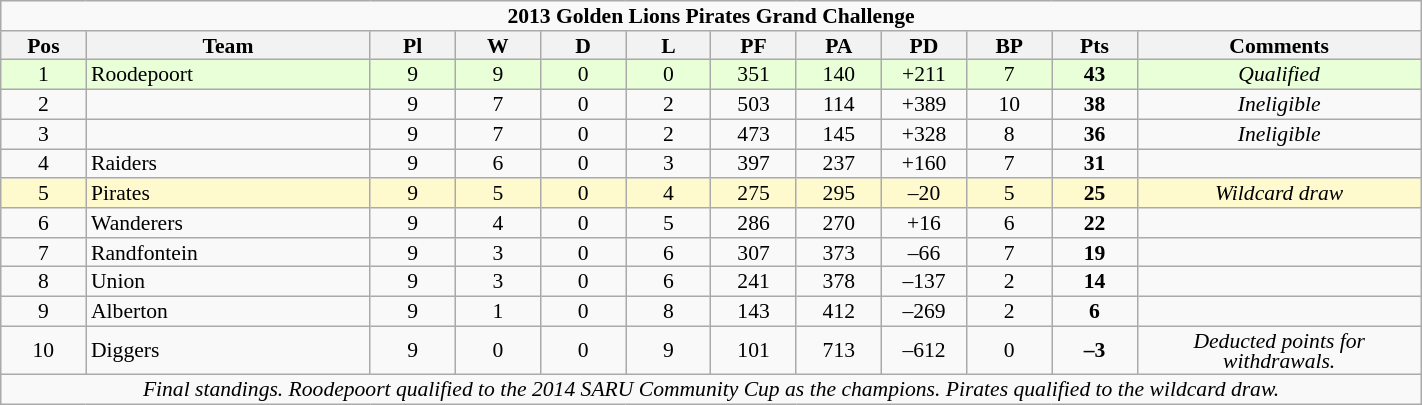<table class="wikitable"  style="text-align:center; line-height:90%; font-size:90%; width:75%;">
<tr>
<td colspan=12><strong>2013 Golden Lions Pirates Grand Challenge</strong></td>
</tr>
<tr>
<th style="width:6%;">Pos</th>
<th style="width:20%;">Team</th>
<th style="width:6%;">Pl</th>
<th style="width:6%;">W</th>
<th style="width:6%;">D</th>
<th style="width:6%;">L</th>
<th style="width:6%;">PF</th>
<th style="width:6%;">PA</th>
<th style="width:6%;">PD</th>
<th style="width:6%;">BP</th>
<th style="width:6%;">Pts</th>
<th style="width:20%;">Comments<br></th>
</tr>
<tr bgcolor="#E8FFD8">
<td>1</td>
<td style="text-align:left;">Roodepoort</td>
<td>9</td>
<td>9</td>
<td>0</td>
<td>0</td>
<td>351</td>
<td>140</td>
<td>+211</td>
<td>7</td>
<td><strong>43</strong></td>
<td><em>Qualified</em></td>
</tr>
<tr>
<td>2</td>
<td style="text-align:left;"></td>
<td>9</td>
<td>7</td>
<td>0</td>
<td>2</td>
<td>503</td>
<td>114</td>
<td>+389</td>
<td>10</td>
<td><strong>38</strong></td>
<td><em>Ineligible</em></td>
</tr>
<tr>
<td>3</td>
<td style="text-align:left;"></td>
<td>9</td>
<td>7</td>
<td>0</td>
<td>2</td>
<td>473</td>
<td>145</td>
<td>+328</td>
<td>8</td>
<td><strong>36</strong></td>
<td><em>Ineligible</em></td>
</tr>
<tr>
<td>4</td>
<td style="text-align:left;">Raiders</td>
<td>9</td>
<td>6</td>
<td>0</td>
<td>3</td>
<td>397</td>
<td>237</td>
<td>+160</td>
<td>7</td>
<td><strong>31</strong></td>
<td></td>
</tr>
<tr bgcolor="#FFFACD">
<td>5</td>
<td style="text-align:left;">Pirates</td>
<td>9</td>
<td>5</td>
<td>0</td>
<td>4</td>
<td>275</td>
<td>295</td>
<td>–20</td>
<td>5</td>
<td><strong>25</strong></td>
<td><em>Wildcard draw</em></td>
</tr>
<tr>
<td>6</td>
<td style="text-align:left;">Wanderers</td>
<td>9</td>
<td>4</td>
<td>0</td>
<td>5</td>
<td>286</td>
<td>270</td>
<td>+16</td>
<td>6</td>
<td><strong>22</strong></td>
<td></td>
</tr>
<tr>
<td>7</td>
<td style="text-align:left;">Randfontein</td>
<td>9</td>
<td>3</td>
<td>0</td>
<td>6</td>
<td>307</td>
<td>373</td>
<td>–66</td>
<td>7</td>
<td><strong>19</strong></td>
<td></td>
</tr>
<tr>
<td>8</td>
<td style="text-align:left;">Union</td>
<td>9</td>
<td>3</td>
<td>0</td>
<td>6</td>
<td>241</td>
<td>378</td>
<td>–137</td>
<td>2</td>
<td><strong>14</strong></td>
<td></td>
</tr>
<tr>
<td>9</td>
<td style="text-align:left;">Alberton</td>
<td>9</td>
<td>1</td>
<td>0</td>
<td>8</td>
<td>143</td>
<td>412</td>
<td>–269</td>
<td>2</td>
<td><strong>6</strong></td>
<td></td>
</tr>
<tr>
<td>10</td>
<td style="text-align:left;">Diggers</td>
<td>9</td>
<td>0</td>
<td>0</td>
<td>9</td>
<td>101</td>
<td>713</td>
<td>–612</td>
<td>0</td>
<td><strong>–3</strong></td>
<td><em>Deducted points for withdrawals.</em></td>
</tr>
<tr>
<td colspan=12><em>Final standings. Roodepoort qualified to the 2014 SARU Community Cup as the champions. Pirates qualified to the wildcard draw.</em></td>
</tr>
</table>
